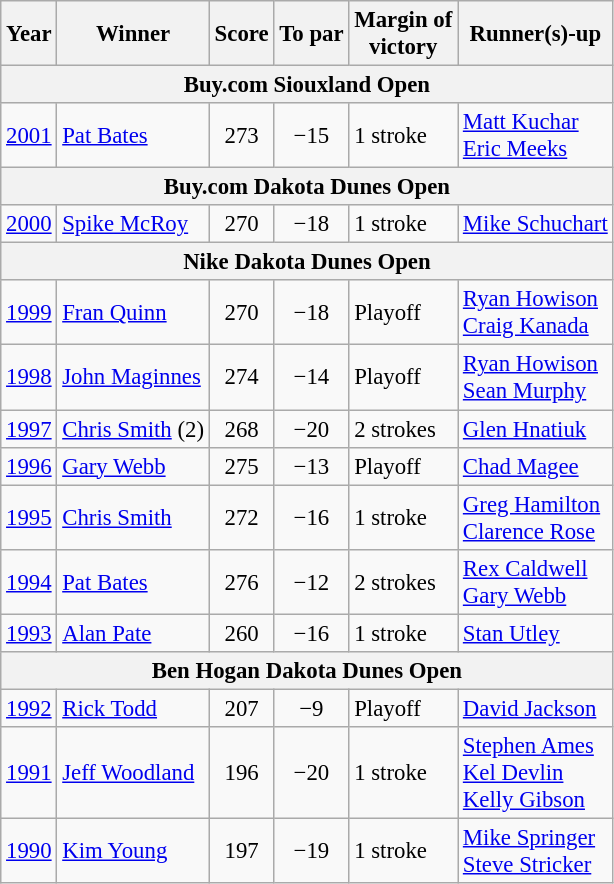<table class=wikitable style=font-size:95%>
<tr>
<th>Year</th>
<th>Winner</th>
<th>Score</th>
<th>To par</th>
<th>Margin of<br>victory</th>
<th>Runner(s)-up</th>
</tr>
<tr>
<th colspan=7>Buy.com Siouxland Open</th>
</tr>
<tr>
<td><a href='#'>2001</a></td>
<td> <a href='#'>Pat Bates</a></td>
<td align=center>273</td>
<td align=center>−15</td>
<td>1 stroke</td>
<td> <a href='#'>Matt Kuchar</a><br> <a href='#'>Eric Meeks</a></td>
</tr>
<tr>
<th colspan=7>Buy.com Dakota Dunes Open</th>
</tr>
<tr>
<td><a href='#'>2000</a></td>
<td> <a href='#'>Spike McRoy</a></td>
<td align=center>270</td>
<td align=center>−18</td>
<td>1 stroke</td>
<td> <a href='#'>Mike Schuchart</a></td>
</tr>
<tr>
<th colspan=7>Nike Dakota Dunes Open</th>
</tr>
<tr>
<td><a href='#'>1999</a></td>
<td> <a href='#'>Fran Quinn</a></td>
<td align=center>270</td>
<td align=center>−18</td>
<td>Playoff</td>
<td> <a href='#'>Ryan Howison</a><br> <a href='#'>Craig Kanada</a></td>
</tr>
<tr>
<td><a href='#'>1998</a></td>
<td> <a href='#'>John Maginnes</a></td>
<td align=center>274</td>
<td align=center>−14</td>
<td>Playoff</td>
<td> <a href='#'>Ryan Howison</a><br> <a href='#'>Sean Murphy</a></td>
</tr>
<tr>
<td><a href='#'>1997</a></td>
<td> <a href='#'>Chris Smith</a> (2)</td>
<td align=center>268</td>
<td align=center>−20</td>
<td>2 strokes</td>
<td> <a href='#'>Glen Hnatiuk</a></td>
</tr>
<tr>
<td><a href='#'>1996</a></td>
<td> <a href='#'>Gary Webb</a></td>
<td align=center>275</td>
<td align=center>−13</td>
<td>Playoff</td>
<td> <a href='#'>Chad Magee</a></td>
</tr>
<tr>
<td><a href='#'>1995</a></td>
<td> <a href='#'>Chris Smith</a></td>
<td align=center>272</td>
<td align=center>−16</td>
<td>1 stroke</td>
<td> <a href='#'>Greg Hamilton</a><br> <a href='#'>Clarence Rose</a></td>
</tr>
<tr>
<td><a href='#'>1994</a></td>
<td> <a href='#'>Pat Bates</a></td>
<td align=center>276</td>
<td align=center>−12</td>
<td>2 strokes</td>
<td> <a href='#'>Rex Caldwell</a><br> <a href='#'>Gary Webb</a></td>
</tr>
<tr>
<td><a href='#'>1993</a></td>
<td> <a href='#'>Alan Pate</a></td>
<td align=center>260</td>
<td align=center>−16</td>
<td>1 stroke</td>
<td> <a href='#'>Stan Utley</a></td>
</tr>
<tr>
<th colspan=7>Ben Hogan Dakota Dunes Open</th>
</tr>
<tr>
<td><a href='#'>1992</a></td>
<td> <a href='#'>Rick Todd</a></td>
<td align=center>207</td>
<td align=center>−9</td>
<td>Playoff</td>
<td> <a href='#'>David Jackson</a></td>
</tr>
<tr>
<td><a href='#'>1991</a></td>
<td> <a href='#'>Jeff Woodland</a></td>
<td align=center>196</td>
<td align=center>−20</td>
<td>1 stroke</td>
<td> <a href='#'>Stephen Ames</a><br> <a href='#'>Kel Devlin</a><br> <a href='#'>Kelly Gibson</a></td>
</tr>
<tr>
<td><a href='#'>1990</a></td>
<td> <a href='#'>Kim Young</a></td>
<td align=center>197</td>
<td align=center>−19</td>
<td>1 stroke</td>
<td> <a href='#'>Mike Springer</a><br> <a href='#'>Steve Stricker</a></td>
</tr>
</table>
